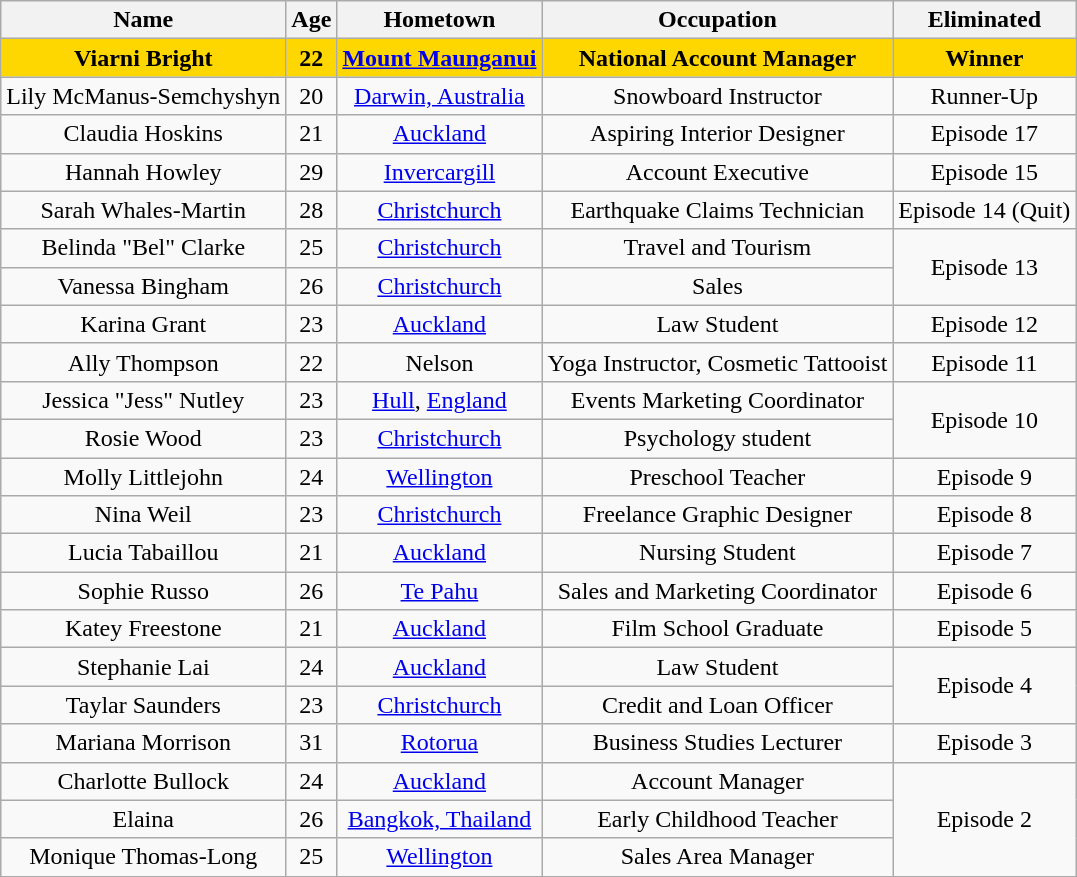<table class="wikitable" style="text-align:center">
<tr>
<th>Name</th>
<th>Age</th>
<th>Hometown</th>
<th>Occupation</th>
<th>Eliminated</th>
</tr>
<tr>
<td bgcolor="gold"><strong>Viarni Bright</strong></td>
<td bgcolor="gold"><strong>22</strong></td>
<td bgcolor="gold"><strong><a href='#'>Mount Maunganui</a></strong></td>
<td bgcolor="gold"><strong>National Account Manager</strong></td>
<td bgcolor="gold"><strong>Winner</strong></td>
</tr>
<tr>
<td>Lily McManus-Semchyshyn</td>
<td>20</td>
<td><a href='#'>Darwin, Australia</a></td>
<td>Snowboard Instructor</td>
<td>Runner-Up</td>
</tr>
<tr>
<td>Claudia Hoskins</td>
<td>21</td>
<td><a href='#'>Auckland</a></td>
<td>Aspiring Interior Designer</td>
<td>Episode 17</td>
</tr>
<tr>
<td>Hannah Howley</td>
<td>29</td>
<td><a href='#'>Invercargill</a></td>
<td>Account Executive</td>
<td>Episode 15</td>
</tr>
<tr>
<td>Sarah Whales-Martin</td>
<td>28</td>
<td><a href='#'>Christchurch</a></td>
<td>Earthquake Claims Technician</td>
<td>Episode 14 (Quit)</td>
</tr>
<tr>
<td>Belinda "Bel" Clarke</td>
<td>25</td>
<td><a href='#'>Christchurch</a></td>
<td>Travel and Tourism</td>
<td rowspan="2">Episode 13</td>
</tr>
<tr>
<td>Vanessa Bingham</td>
<td>26</td>
<td><a href='#'>Christchurch</a></td>
<td>Sales</td>
</tr>
<tr>
<td>Karina Grant</td>
<td>23</td>
<td><a href='#'>Auckland</a></td>
<td>Law Student</td>
<td>Episode 12</td>
</tr>
<tr>
<td>Ally Thompson</td>
<td>22</td>
<td>Nelson</td>
<td>Yoga Instructor, Cosmetic Tattooist</td>
<td>Episode 11</td>
</tr>
<tr>
<td>Jessica "Jess" Nutley</td>
<td>23</td>
<td><a href='#'>Hull</a>, <a href='#'>England</a></td>
<td>Events Marketing Coordinator</td>
<td rowspan="2">Episode 10</td>
</tr>
<tr>
<td>Rosie Wood</td>
<td>23</td>
<td><a href='#'>Christchurch</a></td>
<td>Psychology student</td>
</tr>
<tr>
<td>Molly Littlejohn</td>
<td>24</td>
<td><a href='#'>Wellington</a></td>
<td>Preschool Teacher</td>
<td>Episode 9</td>
</tr>
<tr>
<td>Nina Weil</td>
<td>23</td>
<td><a href='#'>Christchurch</a></td>
<td>Freelance Graphic Designer</td>
<td>Episode 8</td>
</tr>
<tr>
<td>Lucia Tabaillou</td>
<td>21</td>
<td><a href='#'>Auckland</a></td>
<td>Nursing Student</td>
<td>Episode 7</td>
</tr>
<tr>
<td>Sophie Russo</td>
<td>26</td>
<td><a href='#'>Te Pahu</a></td>
<td>Sales and Marketing Coordinator</td>
<td>Episode 6</td>
</tr>
<tr>
<td>Katey Freestone</td>
<td>21</td>
<td><a href='#'>Auckland</a></td>
<td>Film School Graduate</td>
<td>Episode 5</td>
</tr>
<tr>
<td>Stephanie Lai</td>
<td>24</td>
<td><a href='#'>Auckland</a></td>
<td>Law Student</td>
<td rowspan="2">Episode 4</td>
</tr>
<tr>
<td>Taylar Saunders</td>
<td>23</td>
<td><a href='#'>Christchurch</a></td>
<td>Credit and Loan Officer</td>
</tr>
<tr>
<td>Mariana Morrison</td>
<td>31</td>
<td><a href='#'>Rotorua</a></td>
<td>Business Studies Lecturer</td>
<td>Episode 3</td>
</tr>
<tr>
<td>Charlotte Bullock</td>
<td>24</td>
<td><a href='#'>Auckland</a></td>
<td>Account Manager</td>
<td rowspan="3">Episode 2</td>
</tr>
<tr>
<td>Elaina</td>
<td>26</td>
<td><a href='#'>Bangkok, Thailand</a></td>
<td>Early Childhood Teacher</td>
</tr>
<tr>
<td>Monique Thomas-Long</td>
<td>25</td>
<td><a href='#'>Wellington</a></td>
<td>Sales Area Manager</td>
</tr>
</table>
